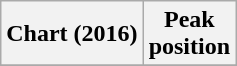<table class="wikitable sortable plainrowheaders" style="text-align:center;">
<tr>
<th scope="col">Chart (2016)</th>
<th scope="col">Peak<br>position</th>
</tr>
<tr>
</tr>
</table>
